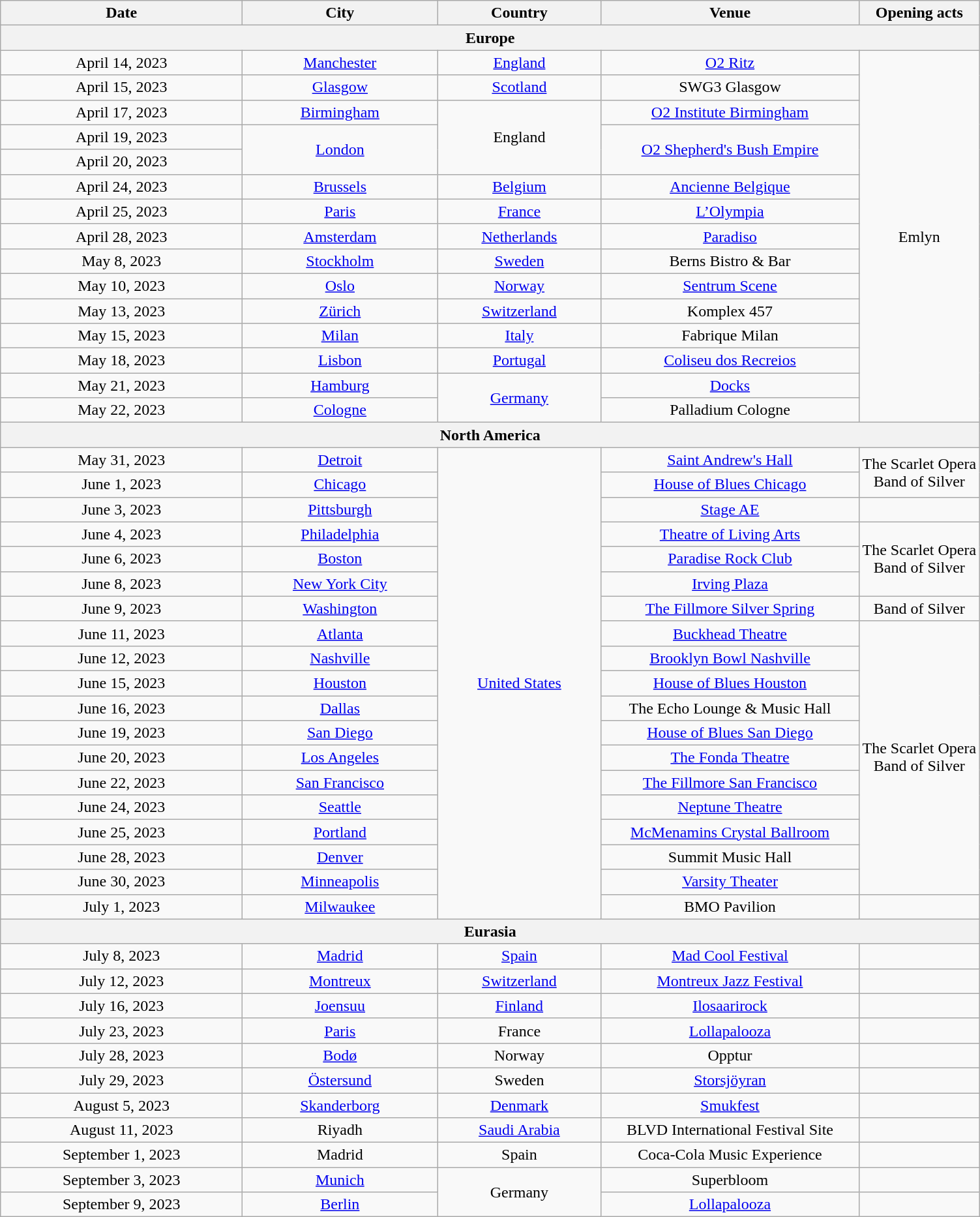<table class="wikitable" style="text-align:center;">
<tr>
<th scope="col" style="width:15em;">Date</th>
<th scope="col" style="width:12em;">City</th>
<th scope="col" style="width:10em;">Country</th>
<th scope="col" style="width:16em;">Venue</th>
<th>Opening acts</th>
</tr>
<tr>
<th colspan="5">Europe</th>
</tr>
<tr>
<td>April 14, 2023</td>
<td><a href='#'>Manchester</a></td>
<td><a href='#'>England</a></td>
<td><a href='#'>O2 Ritz</a></td>
<td rowspan="15">Emlyn</td>
</tr>
<tr>
<td>April 15, 2023</td>
<td><a href='#'>Glasgow</a></td>
<td><a href='#'>Scotland</a></td>
<td>SWG3 Glasgow</td>
</tr>
<tr>
<td>April 17, 2023</td>
<td><a href='#'>Birmingham</a></td>
<td rowspan="3">England</td>
<td><a href='#'>O2 Institute Birmingham</a></td>
</tr>
<tr>
<td>April 19, 2023</td>
<td rowspan="2"><a href='#'>London</a></td>
<td rowspan="2"><a href='#'>O2 Shepherd's Bush Empire</a></td>
</tr>
<tr>
<td>April 20, 2023</td>
</tr>
<tr>
<td>April 24, 2023</td>
<td><a href='#'>Brussels</a></td>
<td><a href='#'>Belgium</a></td>
<td><a href='#'>Ancienne Belgique</a></td>
</tr>
<tr>
<td>April 25, 2023</td>
<td><a href='#'>Paris</a></td>
<td><a href='#'>France</a></td>
<td><a href='#'>L’Olympia</a></td>
</tr>
<tr>
<td>April 28, 2023</td>
<td><a href='#'>Amsterdam</a></td>
<td><a href='#'>Netherlands</a></td>
<td><a href='#'>Paradiso</a></td>
</tr>
<tr>
<td>May 8, 2023</td>
<td><a href='#'>Stockholm</a></td>
<td><a href='#'>Sweden</a></td>
<td>Berns Bistro & Bar</td>
</tr>
<tr>
<td>May 10, 2023</td>
<td><a href='#'>Oslo</a></td>
<td><a href='#'>Norway</a></td>
<td><a href='#'>Sentrum Scene</a></td>
</tr>
<tr>
<td>May 13, 2023</td>
<td><a href='#'>Zürich</a></td>
<td><a href='#'>Switzerland</a></td>
<td>Komplex 457</td>
</tr>
<tr>
<td>May 15, 2023</td>
<td><a href='#'>Milan</a></td>
<td><a href='#'>Italy</a></td>
<td>Fabrique Milan</td>
</tr>
<tr>
<td>May 18, 2023</td>
<td><a href='#'>Lisbon</a></td>
<td><a href='#'>Portugal</a></td>
<td><a href='#'>Coliseu dos Recreios</a></td>
</tr>
<tr>
<td>May 21, 2023</td>
<td><a href='#'>Hamburg</a></td>
<td rowspan="2"><a href='#'>Germany</a></td>
<td><a href='#'>Docks</a></td>
</tr>
<tr>
<td>May 22, 2023</td>
<td><a href='#'>Cologne</a></td>
<td>Palladium Cologne</td>
</tr>
<tr>
<th colspan="5">North America</th>
</tr>
<tr>
<td>May 31, 2023</td>
<td><a href='#'>Detroit</a></td>
<td rowspan="19"><a href='#'>United States</a></td>
<td><a href='#'>Saint Andrew's Hall</a></td>
<td rowspan="2">The Scarlet Opera<br>Band of Silver</td>
</tr>
<tr>
<td>June 1, 2023</td>
<td><a href='#'>Chicago</a></td>
<td><a href='#'>House of Blues Chicago</a></td>
</tr>
<tr>
<td>June 3, 2023</td>
<td><a href='#'>Pittsburgh</a></td>
<td><a href='#'>Stage AE</a></td>
<td></td>
</tr>
<tr>
<td>June 4, 2023</td>
<td><a href='#'>Philadelphia</a></td>
<td><a href='#'>Theatre of Living Arts</a></td>
<td rowspan="3">The Scarlet Opera <br>Band of Silver</td>
</tr>
<tr>
<td>June 6, 2023</td>
<td><a href='#'>Boston</a></td>
<td><a href='#'>Paradise Rock Club</a></td>
</tr>
<tr>
<td>June 8, 2023</td>
<td><a href='#'>New York City</a></td>
<td><a href='#'>Irving Plaza</a></td>
</tr>
<tr>
<td>June 9, 2023</td>
<td><a href='#'>Washington</a></td>
<td><a href='#'>The Fillmore Silver Spring</a></td>
<td>Band of Silver</td>
</tr>
<tr>
<td>June 11, 2023</td>
<td><a href='#'>Atlanta</a></td>
<td><a href='#'>Buckhead Theatre</a></td>
<td rowspan="11">The Scarlet Opera<br>Band of Silver</td>
</tr>
<tr>
<td>June 12, 2023</td>
<td><a href='#'>Nashville</a></td>
<td><a href='#'>Brooklyn Bowl Nashville</a></td>
</tr>
<tr>
<td>June 15, 2023</td>
<td><a href='#'>Houston</a></td>
<td><a href='#'>House of Blues Houston</a></td>
</tr>
<tr>
<td>June 16, 2023</td>
<td><a href='#'>Dallas</a></td>
<td>The Echo Lounge & Music Hall</td>
</tr>
<tr>
<td>June 19, 2023</td>
<td><a href='#'>San Diego</a></td>
<td><a href='#'>House of Blues San Diego</a></td>
</tr>
<tr>
<td>June 20, 2023</td>
<td><a href='#'>Los Angeles</a></td>
<td><a href='#'>The Fonda Theatre</a></td>
</tr>
<tr>
<td>June 22, 2023</td>
<td><a href='#'>San Francisco</a></td>
<td><a href='#'>The Fillmore San Francisco</a></td>
</tr>
<tr>
<td>June 24, 2023</td>
<td><a href='#'>Seattle</a></td>
<td><a href='#'>Neptune Theatre</a></td>
</tr>
<tr>
<td>June 25, 2023</td>
<td><a href='#'>Portland</a></td>
<td><a href='#'>McMenamins Crystal Ballroom</a></td>
</tr>
<tr>
<td>June 28, 2023</td>
<td><a href='#'>Denver</a></td>
<td>Summit Music Hall</td>
</tr>
<tr>
<td>June 30, 2023</td>
<td><a href='#'>Minneapolis</a></td>
<td><a href='#'>Varsity Theater</a></td>
</tr>
<tr>
<td>July 1, 2023</td>
<td><a href='#'>Milwaukee</a></td>
<td>BMO Pavilion</td>
<td></td>
</tr>
<tr>
<th colspan="5">Eurasia</th>
</tr>
<tr>
<td>July 8, 2023</td>
<td><a href='#'>Madrid</a></td>
<td><a href='#'>Spain</a></td>
<td><a href='#'>Mad Cool Festival</a></td>
<td></td>
</tr>
<tr>
<td>July 12, 2023</td>
<td><a href='#'>Montreux</a></td>
<td><a href='#'>Switzerland</a></td>
<td><a href='#'>Montreux Jazz Festival</a></td>
<td></td>
</tr>
<tr>
<td>July 16, 2023</td>
<td><a href='#'>Joensuu</a></td>
<td><a href='#'>Finland</a></td>
<td><a href='#'>Ilosaarirock</a></td>
<td></td>
</tr>
<tr>
<td>July 23, 2023</td>
<td><a href='#'>Paris</a></td>
<td>France</td>
<td><a href='#'>Lollapalooza</a></td>
<td></td>
</tr>
<tr>
<td>July 28, 2023</td>
<td><a href='#'>Bodø</a></td>
<td>Norway</td>
<td>Opptur</td>
<td></td>
</tr>
<tr>
<td>July 29, 2023</td>
<td><a href='#'>Östersund</a></td>
<td>Sweden</td>
<td><a href='#'>Storsjöyran</a></td>
<td></td>
</tr>
<tr>
<td>August 5, 2023</td>
<td><a href='#'>Skanderborg</a></td>
<td><a href='#'>Denmark</a></td>
<td><a href='#'>Smukfest</a></td>
<td></td>
</tr>
<tr>
<td>August 11, 2023</td>
<td>Riyadh</td>
<td><a href='#'>Saudi Arabia</a></td>
<td>BLVD International Festival Site</td>
<td></td>
</tr>
<tr>
<td>September 1, 2023</td>
<td>Madrid</td>
<td>Spain</td>
<td>Coca-Cola Music Experience</td>
<td></td>
</tr>
<tr>
<td>September 3, 2023</td>
<td><a href='#'>Munich</a></td>
<td rowspan="2">Germany</td>
<td>Superbloom</td>
<td></td>
</tr>
<tr>
<td>September 9, 2023</td>
<td><a href='#'>Berlin</a></td>
<td><a href='#'>Lollapalooza</a></td>
<td></td>
</tr>
</table>
